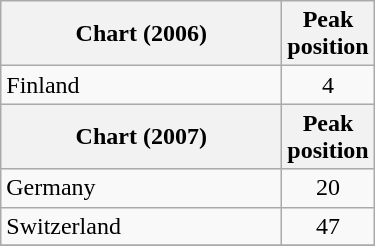<table class="wikitable">
<tr>
<th align="left" width="180">Chart (2006)</th>
<th align="left">Peak<br>position</th>
</tr>
<tr>
<td align="left">Finland</td>
<td align="center">4</td>
</tr>
<tr>
<th align="left" width="180">Chart (2007)</th>
<th align="left">Peak<br>position</th>
</tr>
<tr>
<td align="left">Germany</td>
<td align="center">20</td>
</tr>
<tr>
<td align="left">Switzerland</td>
<td align="center">47</td>
</tr>
<tr>
</tr>
</table>
